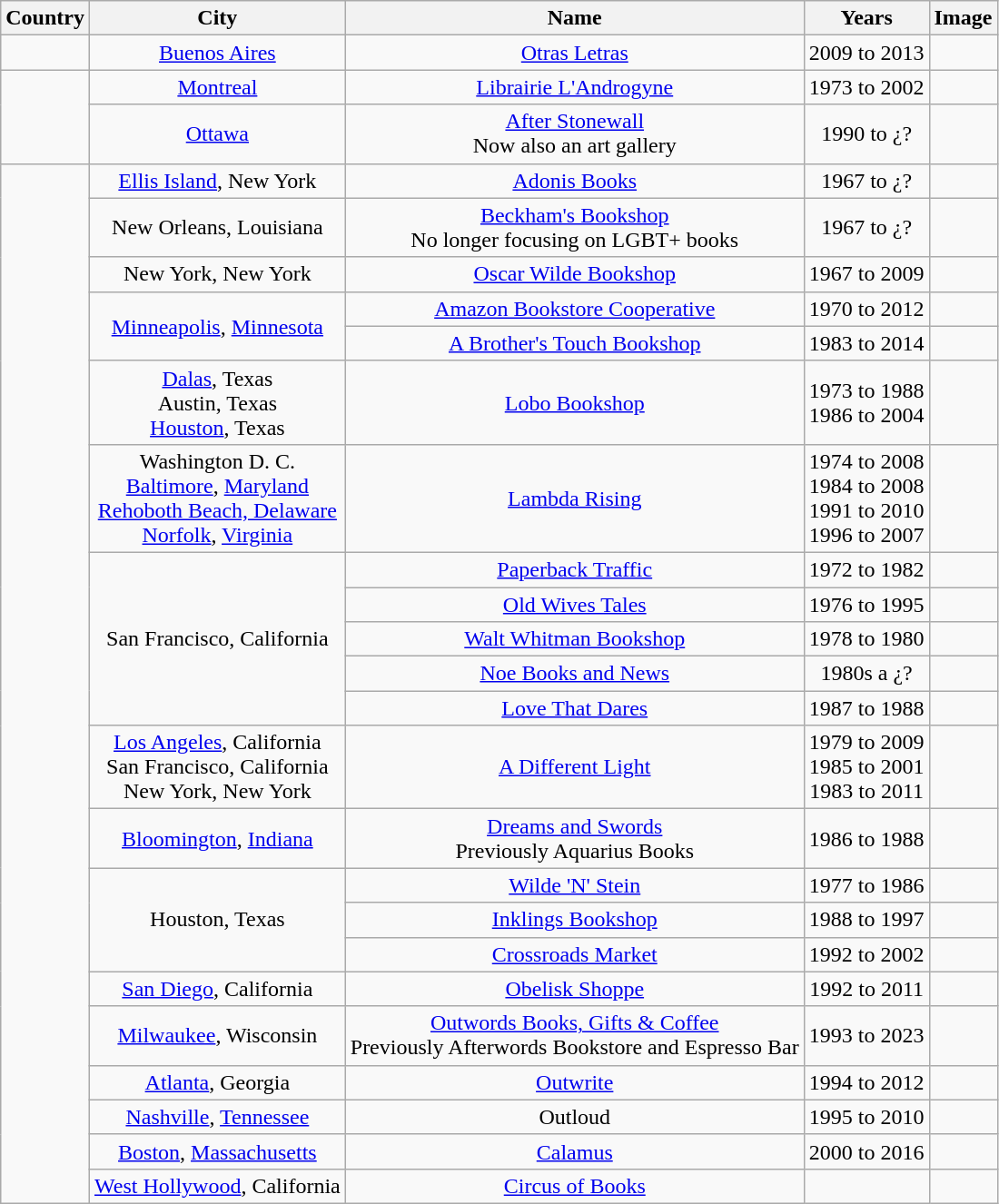<table class="wikitable sortable" style="text-align:center">
<tr>
<th>Country</th>
<th>City</th>
<th>Name</th>
<th>Years</th>
<th>Image</th>
</tr>
<tr>
<td></td>
<td><a href='#'>Buenos Aires</a></td>
<td><a href='#'>Otras Letras</a></td>
<td>2009 to 2013</td>
<td></td>
</tr>
<tr>
<td rowspan="2"></td>
<td><a href='#'>Montreal</a></td>
<td><a href='#'>Librairie L'Androgyne</a></td>
<td>1973 to 2002</td>
<td></td>
</tr>
<tr>
<td><a href='#'>Ottawa</a></td>
<td><a href='#'>After Stonewall</a><br>Now also an art gallery</td>
<td>1990 to ¿?</td>
<td></td>
</tr>
<tr>
<td rowspan="23"></td>
<td><a href='#'>Ellis Island</a>, New York</td>
<td><a href='#'>Adonis Books</a></td>
<td>1967 to ¿?</td>
<td></td>
</tr>
<tr>
<td>New Orleans, Louisiana</td>
<td><a href='#'>Beckham's Bookshop</a><br>No longer focusing on LGBT+ books</td>
<td>1967 to ¿?</td>
<td></td>
</tr>
<tr>
<td>New York, New York</td>
<td><a href='#'>Oscar Wilde Bookshop</a></td>
<td>1967 to 2009</td>
<td></td>
</tr>
<tr>
<td rowspan='2'><a href='#'>Minneapolis</a>, <a href='#'>Minnesota</a></td>
<td><a href='#'>Amazon Bookstore Cooperative</a></td>
<td>1970 to 2012</td>
<td></td>
</tr>
<tr>
<td><a href='#'>A Brother's Touch Bookshop</a></td>
<td>1983 to 2014</td>
<td></td>
</tr>
<tr>
<td><a href='#'>Dalas</a>, Texas <br> Austin, Texas <br> <a href='#'>Houston</a>, Texas</td>
<td><a href='#'>Lobo Bookshop</a></td>
<td>1973 to 1988<br>1986 to 2004</td>
<td></td>
</tr>
<tr>
<td>Washington D. C. <br> <a href='#'>Baltimore</a>, <a href='#'>Maryland</a> <br> <a href='#'>Rehoboth Beach, Delaware</a> <br> <a href='#'>Norfolk</a>, <a href='#'>Virginia</a></td>
<td><a href='#'>Lambda Rising</a></td>
<td>1974 to 2008 <br> 1984 to 2008 <br> 1991 to 2010 <br> 1996 to 2007</td>
<td></td>
</tr>
<tr>
<td rowspan='5'>San Francisco, California</td>
<td><a href='#'>Paperback Traffic</a></td>
<td>1972 to 1982</td>
<td></td>
</tr>
<tr>
<td><a href='#'>Old Wives Tales</a></td>
<td>1976 to 1995</td>
<td></td>
</tr>
<tr>
<td><a href='#'>Walt Whitman Bookshop</a></td>
<td>1978 to 1980</td>
<td></td>
</tr>
<tr>
<td><a href='#'>Noe Books and News</a></td>
<td>1980s a ¿?</td>
<td></td>
</tr>
<tr>
<td><a href='#'>Love That Dares</a></td>
<td>1987 to 1988</td>
<td></td>
</tr>
<tr>
<td><a href='#'>Los Angeles</a>, California <br> San Francisco, California <br> New York, New York</td>
<td><a href='#'>A Different Light</a></td>
<td>1979 to 2009 <br> 1985 to 2001<br> 1983 to 2011</td>
<td></td>
</tr>
<tr>
<td><a href='#'>Bloomington</a>, <a href='#'>Indiana</a></td>
<td><a href='#'>Dreams and Swords</a><br>Previously Aquarius Books</td>
<td>1986 to 1988</td>
<td></td>
</tr>
<tr>
<td rowspan='3'>Houston, Texas</td>
<td><a href='#'>Wilde 'N' Stein</a></td>
<td>1977 to 1986</td>
<td></td>
</tr>
<tr>
<td><a href='#'>Inklings Bookshop</a></td>
<td>1988 to 1997</td>
<td></td>
</tr>
<tr>
<td><a href='#'>Crossroads Market</a></td>
<td>1992 to 2002</td>
<td></td>
</tr>
<tr>
<td><a href='#'>San Diego</a>, California</td>
<td><a href='#'>Obelisk Shoppe</a></td>
<td>1992 to 2011</td>
<td></td>
</tr>
<tr>
<td><a href='#'>Milwaukee</a>, Wisconsin</td>
<td><a href='#'>Outwords Books, Gifts & Coffee</a><br>Previously Afterwords Bookstore and Espresso Bar</td>
<td>1993 to 2023</td>
<td></td>
</tr>
<tr>
<td><a href='#'>Atlanta</a>, Georgia</td>
<td><a href='#'>Outwrite</a></td>
<td>1994 to 2012</td>
<td></td>
</tr>
<tr>
<td><a href='#'>Nashville</a>, <a href='#'>Tennessee</a></td>
<td>Outloud</td>
<td>1995 to 2010</td>
<td></td>
</tr>
<tr>
<td><a href='#'>Boston</a>, <a href='#'>Massachusetts</a></td>
<td><a href='#'>Calamus</a></td>
<td>2000 to 2016</td>
<td></td>
</tr>
<tr>
<td><a href='#'>West Hollywood</a>, California</td>
<td><a href='#'>Circus of Books</a></td>
<td></td>
<td></td>
</tr>
</table>
